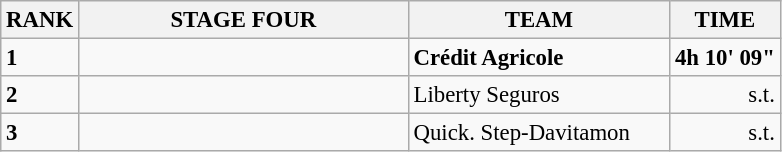<table class="wikitable" style="font-size:95%;">
<tr>
<th>RANK</th>
<th align="left" style="width: 14em">STAGE FOUR</th>
<th align="left" style="width: 11em">TEAM</th>
<th>TIME</th>
</tr>
<tr>
<td><strong>1</strong></td>
<td><strong></strong></td>
<td><strong>Crédit Agricole</strong></td>
<td align="right"><strong>4h 10' 09"</strong></td>
</tr>
<tr>
<td><strong>2</strong></td>
<td></td>
<td>Liberty Seguros</td>
<td align="right">s.t.</td>
</tr>
<tr>
<td><strong>3</strong></td>
<td></td>
<td>Quick. Step-Davitamon</td>
<td align="right">s.t.</td>
</tr>
</table>
